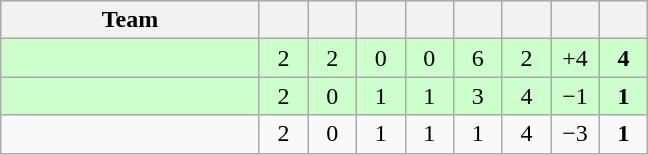<table class="wikitable" style="text-align:center">
<tr>
<th width="165">Team</th>
<th width=25></th>
<th width=25></th>
<th width=25></th>
<th width=25></th>
<th width=25></th>
<th width=25></th>
<th width=25></th>
<th width=25></th>
</tr>
<tr bgcolor=#ccffcc>
<td align="left"></td>
<td>2</td>
<td>2</td>
<td>0</td>
<td>0</td>
<td>6</td>
<td>2</td>
<td>+4</td>
<td><strong>4</strong></td>
</tr>
<tr bgcolor=#ccffcc>
<td align="left"></td>
<td>2</td>
<td>0</td>
<td>1</td>
<td>1</td>
<td>3</td>
<td>4</td>
<td>−1</td>
<td><strong>1</strong></td>
</tr>
<tr>
<td align="left"></td>
<td>2</td>
<td>0</td>
<td>1</td>
<td>1</td>
<td>1</td>
<td>4</td>
<td>−3</td>
<td><strong>1</strong></td>
</tr>
</table>
